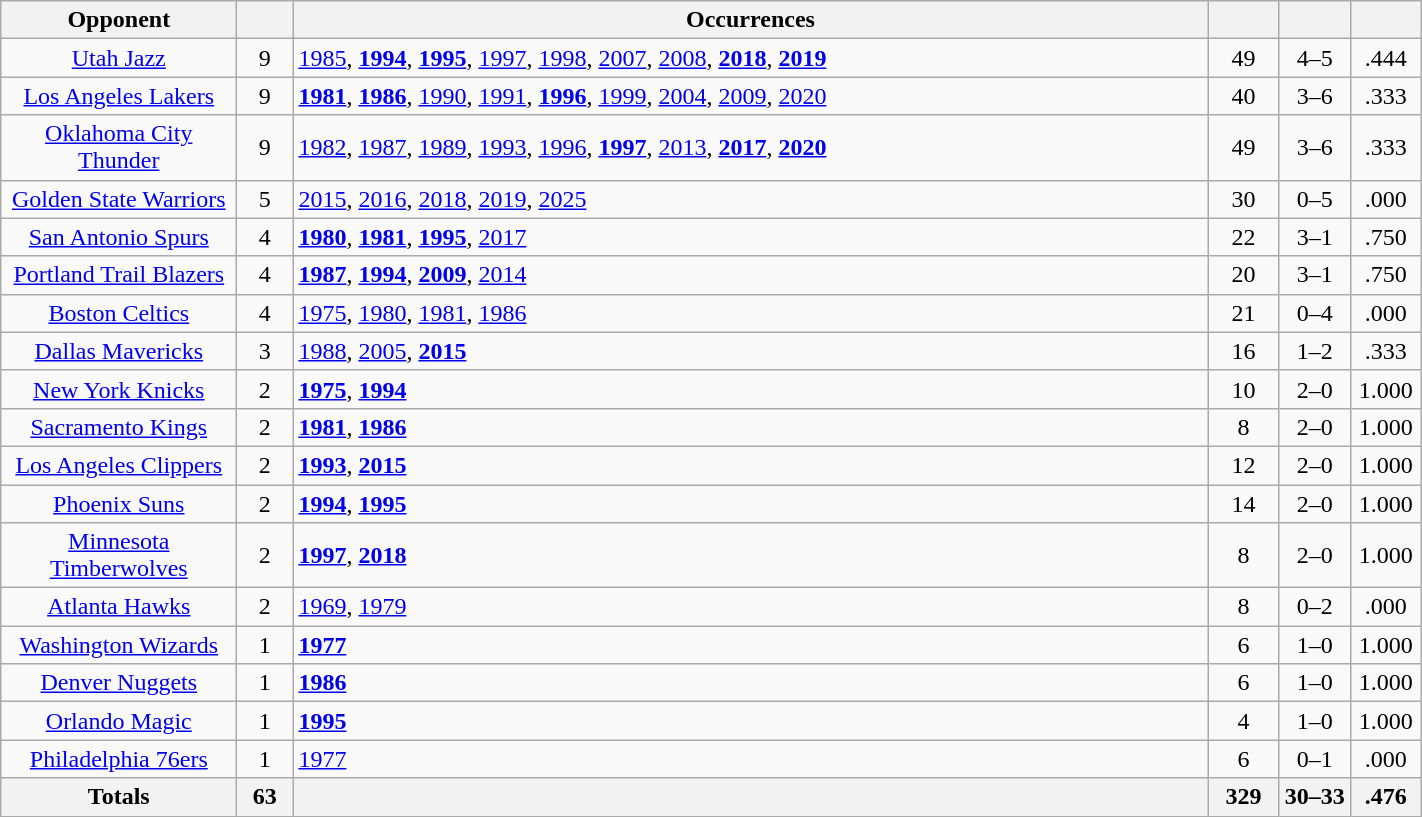<table class="wikitable sortable" style="text-align: center; width: 75%;">
<tr>
<th width="150">Opponent</th>
<th width="30"></th>
<th>Occurrences</th>
<th width="40"></th>
<th width="40"></th>
<th width="40"></th>
</tr>
<tr>
<td><a href='#'>Utah Jazz</a></td>
<td>9</td>
<td align=left><a href='#'>1985</a>, <strong><a href='#'>1994</a></strong>, <strong><a href='#'>1995</a></strong>, <a href='#'>1997</a>, <a href='#'>1998</a>, <a href='#'>2007</a>, <a href='#'>2008</a>, <strong><a href='#'>2018</a></strong>, <strong><a href='#'>2019</a></strong></td>
<td>49</td>
<td>4–5</td>
<td>.444</td>
</tr>
<tr>
<td><a href='#'>Los Angeles Lakers</a></td>
<td>9</td>
<td align=left><strong><a href='#'>1981</a></strong>, <strong><a href='#'>1986</a></strong>, <a href='#'>1990</a>, <a href='#'>1991</a>, <strong><a href='#'>1996</a></strong>, <a href='#'>1999</a>, <a href='#'>2004</a>, <a href='#'>2009</a>, <a href='#'>2020</a></td>
<td>40</td>
<td>3–6</td>
<td>.333</td>
</tr>
<tr>
<td><a href='#'>Oklahoma City Thunder</a></td>
<td>9</td>
<td align=left><a href='#'>1982</a>, <a href='#'>1987</a>, <a href='#'>1989</a>, <a href='#'>1993</a>, <a href='#'>1996</a>, <strong><a href='#'>1997</a></strong>, <a href='#'>2013</a>, <strong><a href='#'>2017</a></strong>, <strong><a href='#'>2020</a></strong></td>
<td>49</td>
<td>3–6</td>
<td>.333</td>
</tr>
<tr>
<td><a href='#'>Golden State Warriors</a></td>
<td>5</td>
<td align=left><a href='#'>2015</a>, <a href='#'>2016</a>, <a href='#'>2018</a>, <a href='#'>2019</a>, <a href='#'>2025</a></td>
<td>30</td>
<td>0–5</td>
<td>.000</td>
</tr>
<tr>
<td><a href='#'>San Antonio Spurs</a></td>
<td>4</td>
<td align=left><strong><a href='#'>1980</a></strong>, <strong><a href='#'>1981</a></strong>, <strong><a href='#'>1995</a></strong>, <a href='#'>2017</a></td>
<td>22</td>
<td>3–1</td>
<td>.750</td>
</tr>
<tr>
<td><a href='#'>Portland Trail Blazers</a></td>
<td>4</td>
<td align=left><strong><a href='#'>1987</a></strong>, <strong><a href='#'>1994</a></strong>, <strong><a href='#'>2009</a></strong>, <a href='#'>2014</a></td>
<td>20</td>
<td>3–1</td>
<td>.750</td>
</tr>
<tr>
<td><a href='#'>Boston Celtics</a></td>
<td>4</td>
<td align=left><a href='#'>1975</a>, <a href='#'>1980</a>, <a href='#'>1981</a>, <a href='#'>1986</a></td>
<td>21</td>
<td>0–4</td>
<td>.000</td>
</tr>
<tr>
<td><a href='#'>Dallas Mavericks</a></td>
<td>3</td>
<td align=left><a href='#'>1988</a>, <a href='#'>2005</a>, <strong><a href='#'>2015</a></strong></td>
<td>16</td>
<td>1–2</td>
<td>.333</td>
</tr>
<tr>
<td><a href='#'>New York Knicks</a></td>
<td>2</td>
<td align=left><strong><a href='#'>1975</a></strong>, <strong><a href='#'>1994</a></strong></td>
<td>10</td>
<td>2–0</td>
<td>1.000</td>
</tr>
<tr>
<td><a href='#'>Sacramento Kings</a></td>
<td>2</td>
<td align=left><strong><a href='#'>1981</a></strong>, <strong><a href='#'>1986</a></strong></td>
<td>8</td>
<td>2–0</td>
<td>1.000</td>
</tr>
<tr>
<td><a href='#'>Los Angeles Clippers</a></td>
<td>2</td>
<td align=left><strong><a href='#'>1993</a></strong>, <strong><a href='#'>2015</a></strong></td>
<td>12</td>
<td>2–0</td>
<td>1.000</td>
</tr>
<tr>
<td><a href='#'>Phoenix Suns</a></td>
<td>2</td>
<td align=left><strong><a href='#'>1994</a></strong>, <strong><a href='#'>1995</a></strong></td>
<td>14</td>
<td>2–0</td>
<td>1.000</td>
</tr>
<tr>
<td><a href='#'>Minnesota Timberwolves</a></td>
<td>2</td>
<td align=left><strong><a href='#'>1997</a></strong>, <strong><a href='#'>2018</a></strong></td>
<td>8</td>
<td>2–0</td>
<td>1.000</td>
</tr>
<tr>
<td><a href='#'>Atlanta Hawks</a></td>
<td>2</td>
<td align=left><a href='#'>1969</a>, <a href='#'>1979</a></td>
<td>8</td>
<td>0–2</td>
<td>.000</td>
</tr>
<tr>
<td><a href='#'>Washington Wizards</a></td>
<td>1</td>
<td align=left><strong><a href='#'>1977</a></strong></td>
<td>6</td>
<td>1–0</td>
<td>1.000</td>
</tr>
<tr>
<td><a href='#'>Denver Nuggets</a></td>
<td>1</td>
<td align=left><strong><a href='#'>1986</a></strong></td>
<td>6</td>
<td>1–0</td>
<td>1.000</td>
</tr>
<tr>
<td><a href='#'>Orlando Magic</a></td>
<td>1</td>
<td align=left><strong><a href='#'>1995</a></strong></td>
<td>4</td>
<td>1–0</td>
<td>1.000</td>
</tr>
<tr>
<td><a href='#'>Philadelphia 76ers</a></td>
<td>1</td>
<td align=left><a href='#'>1977</a></td>
<td>6</td>
<td>0–1</td>
<td>.000</td>
</tr>
<tr>
<th width="150">Totals</th>
<th width="30">63</th>
<th></th>
<th width="40">329</th>
<th width="40">30–33</th>
<th width="40">.476</th>
</tr>
</table>
